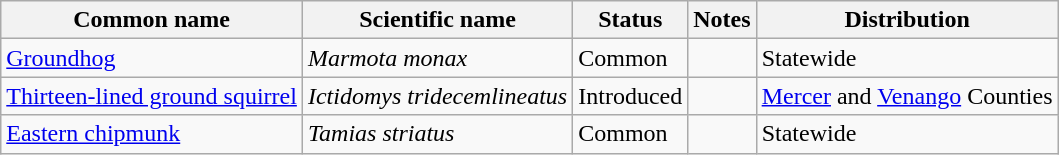<table class="wikitable">
<tr>
<th>Common name</th>
<th>Scientific  name</th>
<th>Status</th>
<th>Notes</th>
<th>Distribution</th>
</tr>
<tr>
<td><a href='#'>Groundhog</a></td>
<td><em>Marmota monax</em></td>
<td>Common</td>
<td></td>
<td>Statewide</td>
</tr>
<tr>
<td><a href='#'>Thirteen-lined ground squirrel</a></td>
<td><em>Ictidomys tridecemlineatus</em></td>
<td>Introduced</td>
<td></td>
<td><a href='#'>Mercer</a> and <a href='#'>Venango</a> Counties</td>
</tr>
<tr>
<td><a href='#'>Eastern chipmunk</a></td>
<td><em>Tamias striatus</em></td>
<td>Common</td>
<td></td>
<td>Statewide</td>
</tr>
</table>
